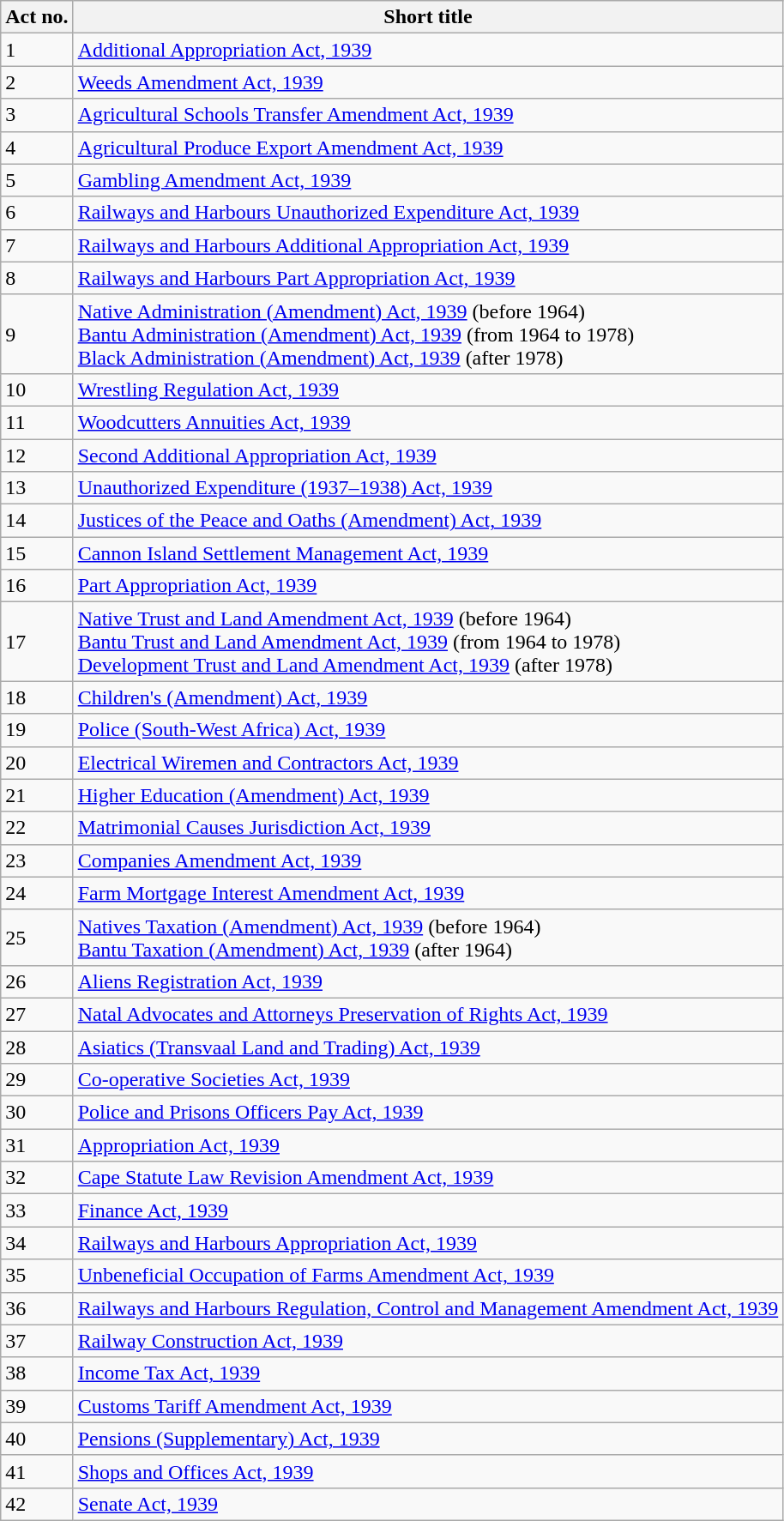<table class="wikitable sortable">
<tr>
<th>Act no.</th>
<th>Short title</th>
</tr>
<tr>
<td>1</td>
<td><a href='#'>Additional Appropriation Act, 1939</a></td>
</tr>
<tr>
<td>2</td>
<td><a href='#'>Weeds Amendment Act, 1939</a></td>
</tr>
<tr>
<td>3</td>
<td><a href='#'>Agricultural Schools Transfer Amendment Act, 1939</a></td>
</tr>
<tr>
<td>4</td>
<td><a href='#'>Agricultural Produce Export Amendment Act, 1939</a></td>
</tr>
<tr>
<td>5</td>
<td><a href='#'>Gambling Amendment Act, 1939</a></td>
</tr>
<tr>
<td>6</td>
<td><a href='#'>Railways and Harbours Unauthorized Expenditure Act, 1939</a></td>
</tr>
<tr>
<td>7</td>
<td><a href='#'>Railways and Harbours Additional Appropriation Act, 1939</a></td>
</tr>
<tr>
<td>8</td>
<td><a href='#'>Railways and Harbours Part Appropriation Act, 1939</a></td>
</tr>
<tr>
<td>9</td>
<td><a href='#'>Native Administration (Amendment) Act, 1939</a> (before 1964) <br><a href='#'>Bantu Administration (Amendment) Act, 1939</a> (from 1964 to 1978) <br><a href='#'>Black Administration (Amendment) Act, 1939</a> (after 1978)</td>
</tr>
<tr>
<td>10</td>
<td><a href='#'>Wrestling Regulation Act, 1939</a></td>
</tr>
<tr>
<td>11</td>
<td><a href='#'>Woodcutters Annuities Act, 1939</a></td>
</tr>
<tr>
<td>12</td>
<td><a href='#'>Second Additional Appropriation Act, 1939</a></td>
</tr>
<tr>
<td>13</td>
<td><a href='#'>Unauthorized Expenditure (1937–1938) Act, 1939</a></td>
</tr>
<tr>
<td>14</td>
<td><a href='#'>Justices of the Peace and Oaths (Amendment) Act, 1939</a></td>
</tr>
<tr>
<td>15</td>
<td><a href='#'>Cannon Island Settlement Management Act, 1939</a></td>
</tr>
<tr>
<td>16</td>
<td><a href='#'>Part Appropriation Act, 1939</a></td>
</tr>
<tr>
<td>17</td>
<td><a href='#'>Native Trust and Land Amendment Act, 1939</a> (before 1964) <br><a href='#'>Bantu Trust and Land Amendment Act, 1939</a> (from 1964 to 1978) <br><a href='#'>Development Trust and Land Amendment Act, 1939</a> (after 1978)</td>
</tr>
<tr>
<td>18</td>
<td><a href='#'>Children's (Amendment) Act, 1939</a></td>
</tr>
<tr>
<td>19</td>
<td><a href='#'>Police (South-West Africa) Act, 1939</a></td>
</tr>
<tr>
<td>20</td>
<td><a href='#'>Electrical Wiremen and Contractors Act, 1939</a></td>
</tr>
<tr>
<td>21</td>
<td><a href='#'>Higher Education (Amendment) Act, 1939</a></td>
</tr>
<tr>
<td>22</td>
<td><a href='#'>Matrimonial Causes Jurisdiction Act, 1939</a></td>
</tr>
<tr>
<td>23</td>
<td><a href='#'>Companies Amendment Act, 1939</a></td>
</tr>
<tr>
<td>24</td>
<td><a href='#'>Farm Mortgage Interest Amendment Act, 1939</a></td>
</tr>
<tr>
<td>25</td>
<td><a href='#'>Natives Taxation (Amendment) Act, 1939</a> (before 1964) <br><a href='#'>Bantu Taxation (Amendment) Act, 1939</a> (after 1964)</td>
</tr>
<tr>
<td>26</td>
<td><a href='#'>Aliens Registration Act, 1939</a></td>
</tr>
<tr>
<td>27</td>
<td><a href='#'>Natal Advocates and Attorneys Preservation of Rights Act, 1939</a></td>
</tr>
<tr>
<td>28</td>
<td><a href='#'>Asiatics (Transvaal Land and Trading) Act, 1939</a></td>
</tr>
<tr>
<td>29</td>
<td><a href='#'>Co-operative Societies Act, 1939</a></td>
</tr>
<tr>
<td>30</td>
<td><a href='#'>Police and Prisons Officers Pay Act, 1939</a></td>
</tr>
<tr>
<td>31</td>
<td><a href='#'>Appropriation Act, 1939</a></td>
</tr>
<tr>
<td>32</td>
<td><a href='#'>Cape Statute Law Revision Amendment Act, 1939</a></td>
</tr>
<tr>
<td>33</td>
<td><a href='#'>Finance Act, 1939</a></td>
</tr>
<tr>
<td>34</td>
<td><a href='#'>Railways and Harbours Appropriation Act, 1939</a></td>
</tr>
<tr>
<td>35</td>
<td><a href='#'>Unbeneficial Occupation of Farms Amendment Act, 1939</a></td>
</tr>
<tr>
<td>36</td>
<td><a href='#'>Railways and Harbours Regulation, Control and Management Amendment Act, 1939</a></td>
</tr>
<tr>
<td>37</td>
<td><a href='#'>Railway Construction Act, 1939</a></td>
</tr>
<tr>
<td>38</td>
<td><a href='#'>Income Tax Act, 1939</a></td>
</tr>
<tr>
<td>39</td>
<td><a href='#'>Customs Tariff Amendment Act, 1939</a></td>
</tr>
<tr>
<td>40</td>
<td><a href='#'>Pensions (Supplementary) Act, 1939</a></td>
</tr>
<tr>
<td>41</td>
<td><a href='#'>Shops and Offices Act, 1939</a></td>
</tr>
<tr>
<td>42</td>
<td><a href='#'>Senate Act, 1939</a></td>
</tr>
</table>
